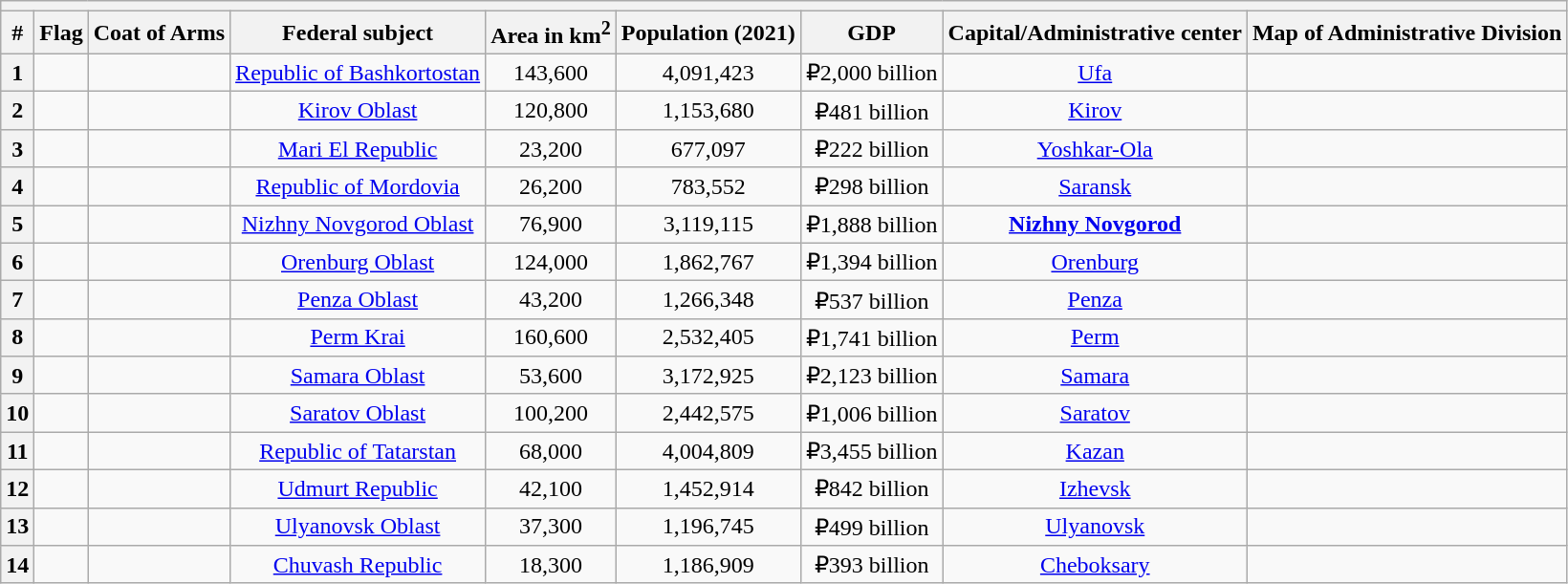<table class="wikitable sortable" style="text-align: center;">
<tr>
<th colspan="9"></th>
</tr>
<tr>
<th>#</th>
<th>Flag</th>
<th>Coat of Arms</th>
<th>Federal subject</th>
<th>Area in km<sup>2</sup></th>
<th>Population (2021)</th>
<th>GDP</th>
<th>Capital/Administrative center</th>
<th>Map of Administrative Division</th>
</tr>
<tr>
<th>1</th>
<td></td>
<td></td>
<td><a href='#'>Republic of Bashkortostan</a></td>
<td>143,600</td>
<td>4,091,423</td>
<td>₽2,000 billion</td>
<td><a href='#'>Ufa</a></td>
<td></td>
</tr>
<tr>
<th>2</th>
<td></td>
<td></td>
<td><a href='#'>Kirov Oblast</a></td>
<td>120,800</td>
<td>1,153,680</td>
<td>₽481 billion</td>
<td><a href='#'>Kirov</a></td>
<td></td>
</tr>
<tr>
<th>3</th>
<td></td>
<td></td>
<td><a href='#'>Mari El Republic</a></td>
<td>23,200</td>
<td>677,097</td>
<td>₽222 billion</td>
<td><a href='#'>Yoshkar-Ola</a></td>
<td></td>
</tr>
<tr>
<th>4</th>
<td></td>
<td></td>
<td><a href='#'>Republic of Mordovia</a></td>
<td>26,200</td>
<td>783,552</td>
<td>₽298 billion</td>
<td><a href='#'>Saransk</a></td>
<td></td>
</tr>
<tr>
<th>5</th>
<td></td>
<td></td>
<td><a href='#'>Nizhny Novgorod Oblast</a></td>
<td>76,900</td>
<td>3,119,115</td>
<td>₽1,888 billion</td>
<td><strong><a href='#'>Nizhny Novgorod</a></strong></td>
<td></td>
</tr>
<tr>
<th>6</th>
<td></td>
<td></td>
<td><a href='#'>Orenburg Oblast</a></td>
<td>124,000</td>
<td>1,862,767</td>
<td>₽1,394 billion</td>
<td><a href='#'>Orenburg</a></td>
<td></td>
</tr>
<tr>
<th>7</th>
<td></td>
<td></td>
<td><a href='#'>Penza Oblast</a></td>
<td>43,200</td>
<td>1,266,348</td>
<td>₽537 billion</td>
<td><a href='#'>Penza</a></td>
<td></td>
</tr>
<tr>
<th>8</th>
<td></td>
<td></td>
<td><a href='#'>Perm Krai</a></td>
<td>160,600</td>
<td>2,532,405</td>
<td>₽1,741 billion</td>
<td><a href='#'>Perm</a></td>
<td></td>
</tr>
<tr>
<th>9</th>
<td></td>
<td></td>
<td><a href='#'>Samara Oblast</a></td>
<td>53,600</td>
<td>3,172,925</td>
<td>₽2,123 billion</td>
<td><a href='#'>Samara</a></td>
<td></td>
</tr>
<tr>
<th>10</th>
<td></td>
<td></td>
<td><a href='#'>Saratov Oblast</a></td>
<td>100,200</td>
<td>2,442,575</td>
<td>₽1,006 billion</td>
<td><a href='#'>Saratov</a></td>
<td></td>
</tr>
<tr>
<th>11</th>
<td></td>
<td></td>
<td><a href='#'>Republic of Tatarstan</a></td>
<td>68,000</td>
<td>4,004,809</td>
<td>₽3,455 billion</td>
<td><a href='#'>Kazan</a></td>
<td></td>
</tr>
<tr>
<th>12</th>
<td></td>
<td></td>
<td><a href='#'>Udmurt Republic</a></td>
<td>42,100</td>
<td>1,452,914</td>
<td>₽842 billion</td>
<td><a href='#'>Izhevsk</a></td>
<td></td>
</tr>
<tr>
<th>13</th>
<td></td>
<td></td>
<td><a href='#'>Ulyanovsk Oblast</a></td>
<td>37,300</td>
<td>1,196,745</td>
<td>₽499 billion</td>
<td><a href='#'>Ulyanovsk</a></td>
<td></td>
</tr>
<tr>
<th>14</th>
<td></td>
<td></td>
<td><a href='#'>Chuvash Republic</a></td>
<td>18,300</td>
<td>1,186,909</td>
<td>₽393 billion</td>
<td><a href='#'>Cheboksary</a></td>
<td></td>
</tr>
</table>
